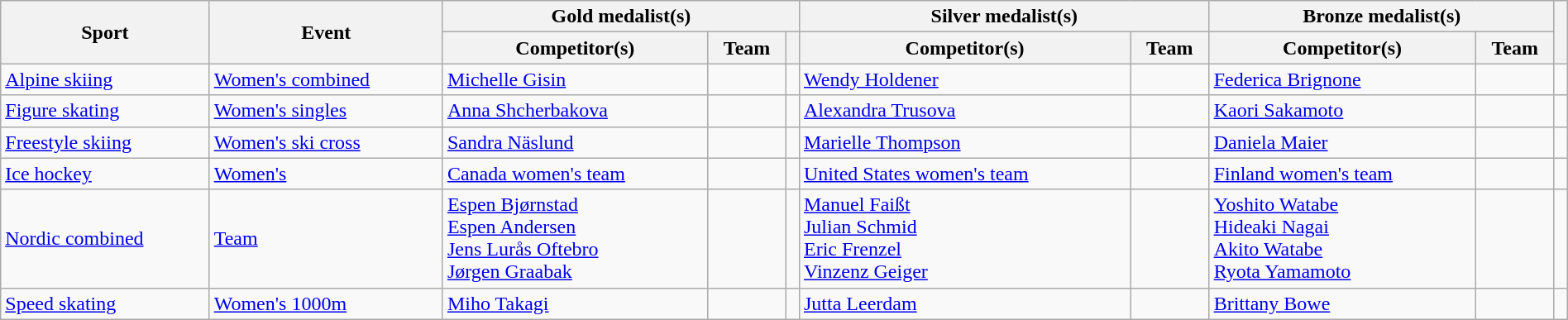<table class="wikitable" style="width:100%;">
<tr>
<th rowspan="2">Sport</th>
<th rowspan="2">Event</th>
<th colspan="3">Gold medalist(s)</th>
<th colspan="2">Silver medalist(s)</th>
<th colspan="2">Bronze medalist(s)</th>
<th rowspan="2"></th>
</tr>
<tr>
<th>Competitor(s)</th>
<th>Team</th>
<th></th>
<th>Competitor(s)</th>
<th>Team</th>
<th>Competitor(s)</th>
<th>Team</th>
</tr>
<tr>
<td><a href='#'>Alpine skiing</a></td>
<td><a href='#'>Women's combined</a></td>
<td><a href='#'>Michelle Gisin</a></td>
<td></td>
<td></td>
<td><a href='#'>Wendy Holdener</a></td>
<td></td>
<td><a href='#'>Federica Brignone</a></td>
<td></td>
<td></td>
</tr>
<tr>
<td><a href='#'>Figure skating</a></td>
<td><a href='#'>Women's singles</a></td>
<td><a href='#'>Anna Shcherbakova</a></td>
<td></td>
<td></td>
<td><a href='#'>Alexandra Trusova</a></td>
<td></td>
<td><a href='#'>Kaori Sakamoto</a></td>
<td></td>
<td></td>
</tr>
<tr>
<td><a href='#'>Freestyle skiing</a></td>
<td><a href='#'>Women's ski cross</a></td>
<td><a href='#'>Sandra Näslund</a></td>
<td></td>
<td></td>
<td><a href='#'>Marielle Thompson</a></td>
<td></td>
<td><a href='#'>Daniela Maier</a></td>
<td></td>
<td></td>
</tr>
<tr>
<td><a href='#'>Ice hockey</a></td>
<td><a href='#'>Women's</a></td>
<td><a href='#'>Canada women's team</a></td>
<td></td>
<td></td>
<td><a href='#'>United States women's team</a></td>
<td></td>
<td><a href='#'>Finland women's team</a></td>
<td><br></td>
<td></td>
</tr>
<tr>
<td><a href='#'>Nordic combined</a></td>
<td><a href='#'>Team</a></td>
<td><a href='#'>Espen Bjørnstad</a><br><a href='#'>Espen Andersen</a><br><a href='#'>Jens Lurås Oftebro</a><br><a href='#'>Jørgen Graabak</a></td>
<td></td>
<td></td>
<td><a href='#'>Manuel Faißt</a><br><a href='#'>Julian Schmid</a><br><a href='#'>Eric Frenzel</a><br><a href='#'>Vinzenz Geiger</a></td>
<td></td>
<td><a href='#'>Yoshito Watabe</a><br><a href='#'>Hideaki Nagai</a><br><a href='#'>Akito Watabe</a><br><a href='#'>Ryota Yamamoto</a></td>
<td></td>
<td></td>
</tr>
<tr>
<td><a href='#'>Speed skating</a></td>
<td><a href='#'>Women's 1000m</a></td>
<td><a href='#'>Miho Takagi</a></td>
<td></td>
<td></td>
<td><a href='#'>Jutta Leerdam</a></td>
<td></td>
<td><a href='#'>Brittany Bowe</a></td>
<td></td>
<td></td>
</tr>
</table>
